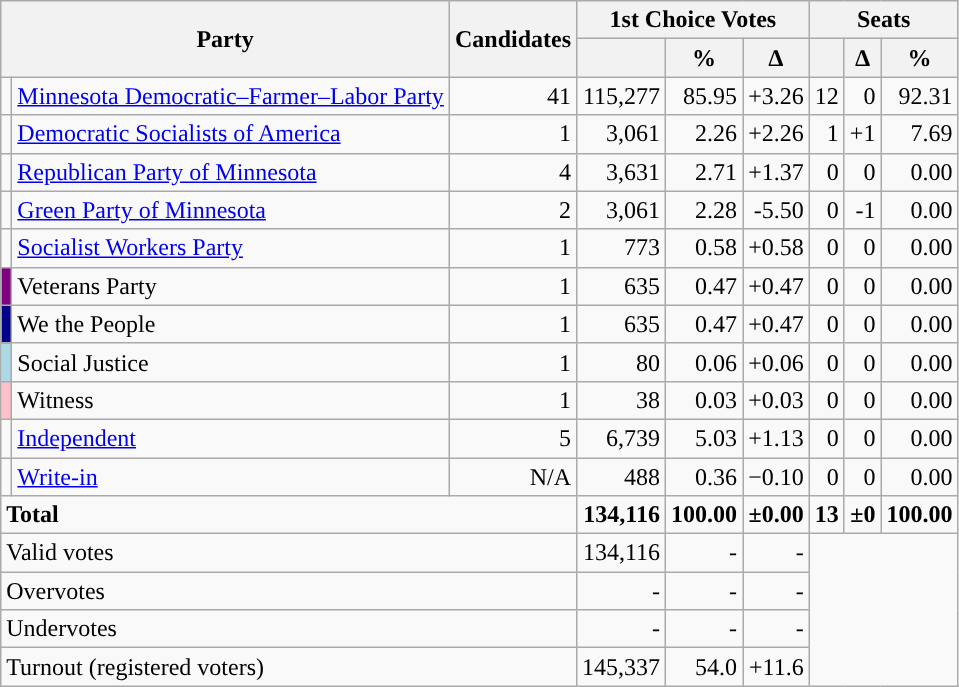<table class="wikitable">
<tr>
<th rowspan="2" colspan="2">Party</th>
<th rowspan="2">Candidates</th>
<th colspan="3">1st Choice Votes</th>
<th colspan="3">Seats</th>
</tr>
<tr>
<th></th>
<th>%</th>
<th>∆</th>
<th></th>
<th>∆</th>
<th>%</th>
</tr>
<tr>
<td style="background-color:"></td>
<td><a href='#'>Minnesota Democratic–Farmer–Labor Party</a></td>
<td align="right">41</td>
<td align="right">115,277</td>
<td align="right">85.95</td>
<td align="right">+3.26</td>
<td align="right">12</td>
<td align="right">0</td>
<td align="right">92.31</td>
</tr>
<tr>
<td style="background-color:"></td>
<td><a href='#'>Democratic Socialists of America</a></td>
<td align="right">1</td>
<td align="right">3,061</td>
<td align="right">2.26</td>
<td align="right">+2.26</td>
<td align="right">1</td>
<td align="right">+1</td>
<td align="right">7.69</td>
</tr>
<tr>
<td style="background-color:"></td>
<td><a href='#'>Republican Party of Minnesota</a></td>
<td align="right">4</td>
<td align="right">3,631</td>
<td align="right">2.71</td>
<td align="right">+1.37</td>
<td align="right">0</td>
<td align="right">0</td>
<td align="right">0.00</td>
</tr>
<tr>
<td style="background-color:"></td>
<td><a href='#'>Green Party of Minnesota</a></td>
<td align="right">2</td>
<td align="right">3,061</td>
<td align="right">2.28</td>
<td align="right">-5.50</td>
<td align="right">0</td>
<td align="right">-1</td>
<td align="right">0.00</td>
</tr>
<tr>
<td style="background-color:"></td>
<td><a href='#'>Socialist Workers Party</a></td>
<td align="right">1</td>
<td align="right">773</td>
<td align="right">0.58</td>
<td align="right">+0.58</td>
<td align="right">0</td>
<td align="right">0</td>
<td align="right">0.00</td>
</tr>
<tr>
<td style="background-color:purple"></td>
<td>Veterans Party</td>
<td align="right">1</td>
<td align="right">635</td>
<td align="right">0.47</td>
<td align="right">+0.47</td>
<td align="right">0</td>
<td align="right">0</td>
<td align="right">0.00</td>
</tr>
<tr>
<td style="background-color:darkblue"></td>
<td>We the People</td>
<td align="right">1</td>
<td align="right">635</td>
<td align="right">0.47</td>
<td align="right">+0.47</td>
<td align="right">0</td>
<td align="right">0</td>
<td align="right">0.00</td>
</tr>
<tr>
<td style="background-color:lightblue"></td>
<td>Social Justice</td>
<td align="right">1</td>
<td align="right">80</td>
<td align="right">0.06</td>
<td align="right">+0.06</td>
<td align="right">0</td>
<td align="right">0</td>
<td align="right">0.00</td>
</tr>
<tr>
<td style="background-color:pink"></td>
<td>Witness</td>
<td align="right">1</td>
<td align="right">38</td>
<td align="right">0.03</td>
<td align="right">+0.03</td>
<td align="right">0</td>
<td align="right">0</td>
<td align="right">0.00</td>
</tr>
<tr>
<td style="background-color:"></td>
<td><a href='#'>Independent</a></td>
<td align="right">5</td>
<td align="right">6,739</td>
<td align="right">5.03</td>
<td align="right">+1.13</td>
<td align="right">0</td>
<td align="right">0</td>
<td align="right">0.00</td>
</tr>
<tr>
<td style="background-color:"></td>
<td><a href='#'>Write-in</a></td>
<td align="right">N/A</td>
<td align="right">488</td>
<td align="right">0.36</td>
<td align="right">−0.10</td>
<td align="right">0</td>
<td align="right">0</td>
<td align="right">0.00</td>
</tr>
<tr>
<td colspan="3" align="left"><strong>Total</strong></td>
<td align="right"><strong>134,116</strong></td>
<td align="right"><strong>100.00</strong></td>
<td align="right"><strong>±0.00</strong></td>
<td align="right"><strong>13</strong></td>
<td align="right"><strong>±0</strong></td>
<td align="right"><strong>100.00</strong></td>
</tr>
<tr>
<td colspan="3" align="left">Valid votes</td>
<td colspan="1" align="right">134,116</td>
<td colspan="1" align="right">-</td>
<td colspan="1" align="right">-</td>
<td colspan="3" rowspan="4"></td>
</tr>
<tr>
<td colspan="3" align="left">Overvotes</td>
<td colspan="1" align="right">-</td>
<td colspan="1" align="right">-</td>
<td colspan="1" align="right">-</td>
</tr>
<tr>
<td colspan="3" align="left">Undervotes</td>
<td colspan="1" align="right">-</td>
<td colspan="1" align="right">-</td>
<td colspan="1" align="right">-</td>
</tr>
<tr>
<td colspan="3" align="left">Turnout (registered voters)</td>
<td colspan="1" align="right">145,337</td>
<td colspan="1" align="right">54.0</td>
<td colspan="1" align="right">+11.6</td>
</tr>
</table>
